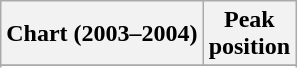<table class="wikitable sortable plainrowheaders" style="text-align:center">
<tr>
<th scope="col">Chart (2003–2004)</th>
<th scope="col">Peak<br>position</th>
</tr>
<tr>
</tr>
<tr>
</tr>
</table>
